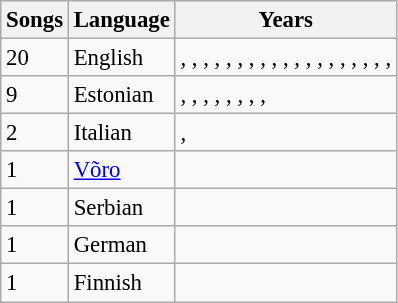<table class="wikitable" style="font-size:95%">
<tr>
<th>Songs</th>
<th>Language</th>
<th>Years</th>
</tr>
<tr>
<td>20</td>
<td>English</td>
<td>, , , , , , , , , , , , , , , <s></s>, , , , </td>
</tr>
<tr>
<td>9</td>
<td>Estonian</td>
<td>, , , , , , , , </td>
</tr>
<tr>
<td>2</td>
<td>Italian</td>
<td>, </td>
</tr>
<tr>
<td>1</td>
<td><a href='#'>Võro</a></td>
<td></td>
</tr>
<tr>
<td>1</td>
<td>Serbian</td>
<td></td>
</tr>
<tr>
<td>1</td>
<td>German</td>
<td></td>
</tr>
<tr>
<td>1</td>
<td>Finnish</td>
<td></td>
</tr>
</table>
